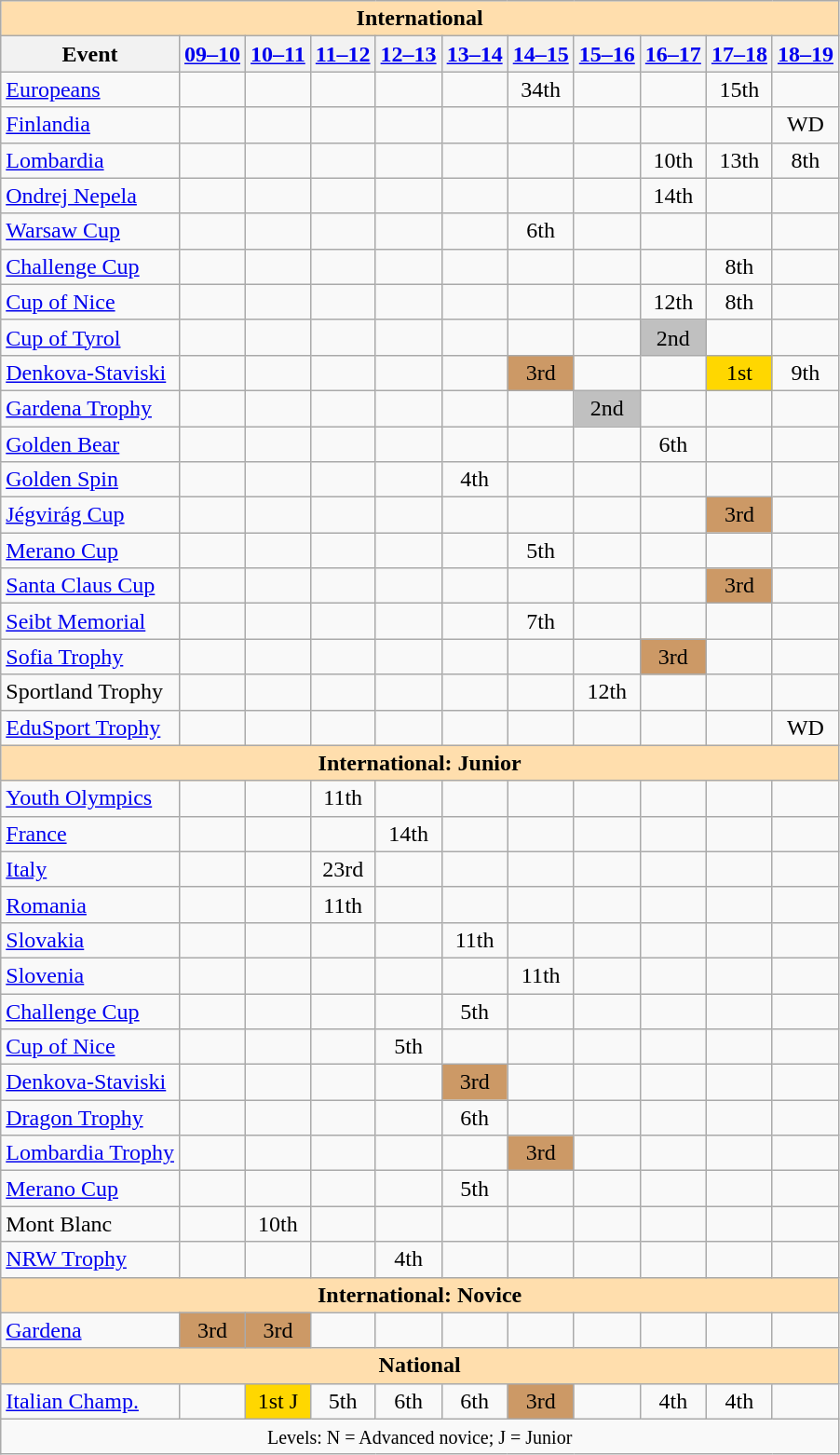<table class="wikitable" style="text-align:center">
<tr>
<th style="background-color: #ffdead; " colspan=11 align=center>International</th>
</tr>
<tr>
<th>Event</th>
<th><a href='#'>09–10</a></th>
<th><a href='#'>10–11</a></th>
<th><a href='#'>11–12</a></th>
<th><a href='#'>12–13</a></th>
<th><a href='#'>13–14</a></th>
<th><a href='#'>14–15</a></th>
<th><a href='#'>15–16</a></th>
<th><a href='#'>16–17</a></th>
<th><a href='#'>17–18</a></th>
<th><a href='#'>18–19</a></th>
</tr>
<tr>
<td align=left><a href='#'>Europeans</a></td>
<td></td>
<td></td>
<td></td>
<td></td>
<td></td>
<td>34th</td>
<td></td>
<td></td>
<td>15th</td>
<td></td>
</tr>
<tr>
<td align=left> <a href='#'>Finlandia</a></td>
<td></td>
<td></td>
<td></td>
<td></td>
<td></td>
<td></td>
<td></td>
<td></td>
<td></td>
<td>WD</td>
</tr>
<tr>
<td align=left> <a href='#'>Lombardia</a></td>
<td></td>
<td></td>
<td></td>
<td></td>
<td></td>
<td></td>
<td></td>
<td>10th</td>
<td>13th</td>
<td>8th</td>
</tr>
<tr>
<td align=left> <a href='#'>Ondrej Nepela</a></td>
<td></td>
<td></td>
<td></td>
<td></td>
<td></td>
<td></td>
<td></td>
<td>14th</td>
<td></td>
<td></td>
</tr>
<tr>
<td align=left> <a href='#'>Warsaw Cup</a></td>
<td></td>
<td></td>
<td></td>
<td></td>
<td></td>
<td>6th</td>
<td></td>
<td></td>
<td></td>
<td></td>
</tr>
<tr>
<td align=left><a href='#'>Challenge Cup</a></td>
<td></td>
<td></td>
<td></td>
<td></td>
<td></td>
<td></td>
<td></td>
<td></td>
<td>8th</td>
<td></td>
</tr>
<tr>
<td align=left><a href='#'>Cup of Nice</a></td>
<td></td>
<td></td>
<td></td>
<td></td>
<td></td>
<td></td>
<td></td>
<td>12th</td>
<td>8th</td>
<td></td>
</tr>
<tr>
<td align=left><a href='#'>Cup of Tyrol</a></td>
<td></td>
<td></td>
<td></td>
<td></td>
<td></td>
<td></td>
<td></td>
<td bgcolor=silver>2nd</td>
<td></td>
<td></td>
</tr>
<tr>
<td align=left><a href='#'>Denkova-Staviski</a></td>
<td></td>
<td></td>
<td></td>
<td></td>
<td></td>
<td bgcolor=cc9966>3rd</td>
<td></td>
<td></td>
<td bgcolor=gold>1st</td>
<td>9th</td>
</tr>
<tr>
<td align=left><a href='#'>Gardena Trophy</a></td>
<td></td>
<td></td>
<td></td>
<td></td>
<td></td>
<td></td>
<td bgcolor=silver>2nd</td>
<td></td>
<td></td>
<td></td>
</tr>
<tr>
<td align=left><a href='#'>Golden Bear</a></td>
<td></td>
<td></td>
<td></td>
<td></td>
<td></td>
<td></td>
<td></td>
<td>6th</td>
<td></td>
<td></td>
</tr>
<tr>
<td align=left><a href='#'>Golden Spin</a></td>
<td></td>
<td></td>
<td></td>
<td></td>
<td>4th</td>
<td></td>
<td></td>
<td></td>
<td></td>
<td></td>
</tr>
<tr>
<td align=left><a href='#'>Jégvirág Cup</a></td>
<td></td>
<td></td>
<td></td>
<td></td>
<td></td>
<td></td>
<td></td>
<td></td>
<td bgcolor=cc9966>3rd</td>
<td></td>
</tr>
<tr>
<td align=left><a href='#'>Merano Cup</a></td>
<td></td>
<td></td>
<td></td>
<td></td>
<td></td>
<td>5th</td>
<td></td>
<td></td>
<td></td>
<td></td>
</tr>
<tr>
<td align=left><a href='#'>Santa Claus Cup</a></td>
<td></td>
<td></td>
<td></td>
<td></td>
<td></td>
<td></td>
<td></td>
<td></td>
<td bgcolor=cc9966>3rd</td>
<td></td>
</tr>
<tr>
<td align=left><a href='#'>Seibt Memorial</a></td>
<td></td>
<td></td>
<td></td>
<td></td>
<td></td>
<td>7th</td>
<td></td>
<td></td>
<td></td>
<td></td>
</tr>
<tr>
<td align=left><a href='#'>Sofia Trophy</a></td>
<td></td>
<td></td>
<td></td>
<td></td>
<td></td>
<td></td>
<td></td>
<td bgcolor=cc9966>3rd</td>
<td></td>
<td></td>
</tr>
<tr>
<td align=left>Sportland Trophy</td>
<td></td>
<td></td>
<td></td>
<td></td>
<td></td>
<td></td>
<td>12th</td>
<td></td>
<td></td>
<td></td>
</tr>
<tr>
<td align=left><a href='#'>EduSport Trophy</a></td>
<td></td>
<td></td>
<td></td>
<td></td>
<td></td>
<td></td>
<td></td>
<td></td>
<td></td>
<td>WD</td>
</tr>
<tr>
<th style="background-color: #ffdead; " colspan=11 align=center>International: Junior</th>
</tr>
<tr>
<td align=left><a href='#'>Youth Olympics</a></td>
<td></td>
<td></td>
<td>11th</td>
<td></td>
<td></td>
<td></td>
<td></td>
<td></td>
<td></td>
<td></td>
</tr>
<tr>
<td align=left> <a href='#'>France</a></td>
<td></td>
<td></td>
<td></td>
<td>14th</td>
<td></td>
<td></td>
<td></td>
<td></td>
<td></td>
<td></td>
</tr>
<tr>
<td align=left> <a href='#'>Italy</a></td>
<td></td>
<td></td>
<td>23rd</td>
<td></td>
<td></td>
<td></td>
<td></td>
<td></td>
<td></td>
<td></td>
</tr>
<tr>
<td align=left> <a href='#'>Romania</a></td>
<td></td>
<td></td>
<td>11th</td>
<td></td>
<td></td>
<td></td>
<td></td>
<td></td>
<td></td>
<td></td>
</tr>
<tr>
<td align=left> <a href='#'>Slovakia</a></td>
<td></td>
<td></td>
<td></td>
<td></td>
<td>11th</td>
<td></td>
<td></td>
<td></td>
<td></td>
<td></td>
</tr>
<tr>
<td align=left> <a href='#'>Slovenia</a></td>
<td></td>
<td></td>
<td></td>
<td></td>
<td></td>
<td>11th</td>
<td></td>
<td></td>
<td></td>
<td></td>
</tr>
<tr>
<td align=left><a href='#'>Challenge Cup</a></td>
<td></td>
<td></td>
<td></td>
<td></td>
<td>5th</td>
<td></td>
<td></td>
<td></td>
<td></td>
<td></td>
</tr>
<tr>
<td align=left><a href='#'>Cup of Nice</a></td>
<td></td>
<td></td>
<td></td>
<td>5th</td>
<td></td>
<td></td>
<td></td>
<td></td>
<td></td>
<td></td>
</tr>
<tr>
<td align=left><a href='#'>Denkova-Staviski</a></td>
<td></td>
<td></td>
<td></td>
<td></td>
<td bgcolor=cc9966>3rd</td>
<td></td>
<td></td>
<td></td>
<td></td>
<td></td>
</tr>
<tr>
<td align=left><a href='#'>Dragon Trophy</a></td>
<td></td>
<td></td>
<td></td>
<td></td>
<td>6th</td>
<td></td>
<td></td>
<td></td>
<td></td>
<td></td>
</tr>
<tr>
<td align=left><a href='#'>Lombardia Trophy</a></td>
<td></td>
<td></td>
<td></td>
<td></td>
<td></td>
<td bgcolor=cc9966>3rd</td>
<td></td>
<td></td>
<td></td>
<td></td>
</tr>
<tr>
<td align=left><a href='#'>Merano Cup</a></td>
<td></td>
<td></td>
<td></td>
<td></td>
<td>5th</td>
<td></td>
<td></td>
<td></td>
<td></td>
<td></td>
</tr>
<tr>
<td align=left>Mont Blanc</td>
<td></td>
<td>10th</td>
<td></td>
<td></td>
<td></td>
<td></td>
<td></td>
<td></td>
<td></td>
<td></td>
</tr>
<tr>
<td align=left><a href='#'>NRW Trophy</a></td>
<td></td>
<td></td>
<td></td>
<td>4th</td>
<td></td>
<td></td>
<td></td>
<td></td>
<td></td>
<td></td>
</tr>
<tr>
<th style="background-color: #ffdead; " colspan=11 align=center>International: Novice</th>
</tr>
<tr>
<td align=left><a href='#'>Gardena</a></td>
<td bgcolor=cc9966>3rd</td>
<td bgcolor=cc9966>3rd</td>
<td></td>
<td></td>
<td></td>
<td></td>
<td></td>
<td></td>
<td></td>
<td></td>
</tr>
<tr>
<th style="background-color: #ffdead; " colspan=11 align=center>National</th>
</tr>
<tr>
<td align=left><a href='#'>Italian Champ.</a></td>
<td></td>
<td bgcolor=gold>1st J</td>
<td>5th</td>
<td>6th</td>
<td>6th</td>
<td bgcolor=cc9966>3rd</td>
<td></td>
<td>4th</td>
<td>4th</td>
<td></td>
</tr>
<tr>
<td colspan=11 align=center><small> Levels: N = Advanced novice; J = Junior </small></td>
</tr>
</table>
